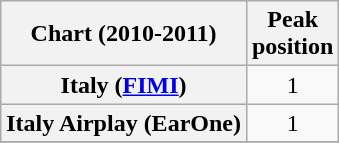<table class="wikitable sortable plainrowheaders" style="text-align:center">
<tr>
<th>Chart (2010-2011)</th>
<th>Peak<br>position</th>
</tr>
<tr>
<th scope="row">Italy (<a href='#'>FIMI</a>)</th>
<td>1</td>
</tr>
<tr>
<th scope="row">Italy Airplay (EarOne)</th>
<td>1</td>
</tr>
<tr>
</tr>
</table>
